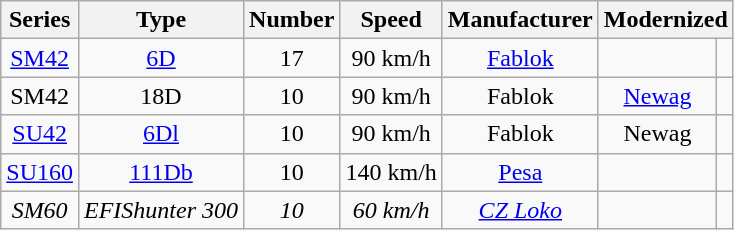<table class="wikitable sortable" style= "text-align:center">
<tr>
<th>Series</th>
<th>Type</th>
<th>Number</th>
<th>Speed</th>
<th>Manufacturer</th>
<th colspan="2">Modernized</th>
</tr>
<tr>
<td><a href='#'>SM42</a></td>
<td><a href='#'>6D</a></td>
<td>17</td>
<td>90 km/h</td>
<td><a href='#'>Fablok</a></td>
<td></td>
<td></td>
</tr>
<tr>
<td>SM42</td>
<td>18D</td>
<td>10</td>
<td>90 km/h</td>
<td>Fablok</td>
<td><a href='#'>Newag</a></td>
<td></td>
</tr>
<tr>
<td><a href='#'>SU42</a></td>
<td><a href='#'>6Dl</a></td>
<td>10</td>
<td>90 km/h</td>
<td>Fablok</td>
<td>Newag</td>
<td></td>
</tr>
<tr>
<td><a href='#'>SU160</a></td>
<td><a href='#'>111Db</a></td>
<td>10</td>
<td>140 km/h</td>
<td><a href='#'>Pesa</a></td>
<td></td>
<td></td>
</tr>
<tr style="font-style:italic">
<td>SM60</td>
<td>EFIShunter 300</td>
<td>10</td>
<td>60 km/h</td>
<td><a href='#'>CZ Loko</a></td>
<td></td>
<td></td>
</tr>
</table>
